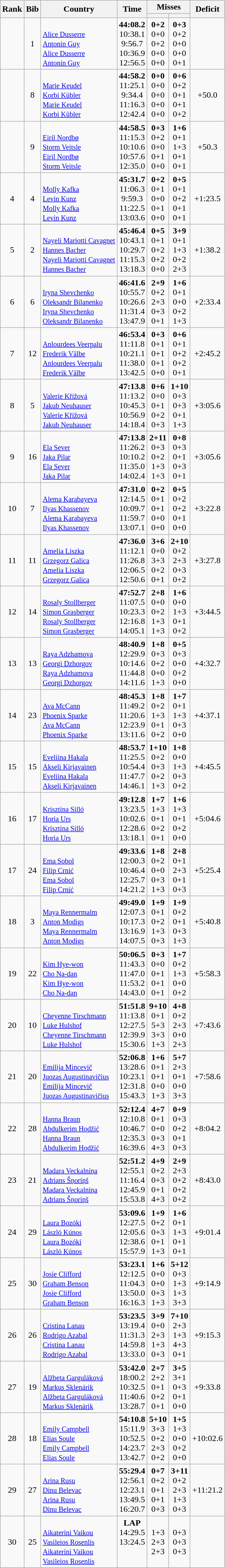<table class="wikitable sortable" style="text-align:center">
<tr>
<th rowspan="2">Rank</th>
<th rowspan="2">Bib</th>
<th rowspan="2">Country</th>
<th rowspan="2">Time</th>
<th colspan="2">Misses</th>
<th rowspan="2">Deficit</th>
</tr>
<tr>
<th></th>
<th></th>
</tr>
<tr>
<td></td>
<td>1</td>
<td style="text-align:left;"><br><small><a href='#'>Alice Dusserre</a><br><a href='#'>Antonin Guy</a><br><a href='#'>Alice Dusserre</a><br><a href='#'>Antonin Guy</a></small></td>
<td><strong>44:08.2</strong><br>10:38.1<br>9:56.7<br>10:36.9<br>12:56.5</td>
<td><strong>0+2</strong><br>0+0<br>0+2 <br>0+0<br>0+0</td>
<td><strong>0+3</strong><br>0+2<br>0+0 <br>0+0<br>0+1</td>
<td></td>
</tr>
<tr>
<td></td>
<td>8</td>
<td style=text-align:left;"><br><small><a href='#'>Marie Keudel</a><br><a href='#'>Korbi Kübler</a><br><a href='#'>Marie Keudel</a><br><a href='#'>Korbi Kübler</a></small></td>
<td><strong>44:58.2</strong><br>11:25.1<br>9:34.4<br>11:16.3<br>12:42.4</td>
<td><strong>0+0</strong><br>0+0<br>0+0 <br>0+0<br>0+0</td>
<td><strong>0+6</strong><br> 0+2<br>0+1 <br>0+1<br>0+2</td>
<td>+50.0</td>
</tr>
<tr>
<td></td>
<td>9</td>
<td style="text-align:left;"><br><small><a href='#'>Eiril Nordbø</a><br><a href='#'>Storm Veitsle</a><br><a href='#'>Eiril Nordbø</a><br><a href='#'>Storm Veitsle</a></small></td>
<td><strong>44:58.5</strong><br>11:15.3<br>10:10.6<br>10:57.6<br>12:35.0</td>
<td><strong>0+3</strong><br> 0+2<br>0+0 <br>0+1<br>0+0</td>
<td><strong>1+6</strong><br> 0+1<br>1+3 <br>0+1<br>0+1</td>
<td>+50.3</td>
</tr>
<tr>
<td>4</td>
<td>4</td>
<td style="text-align:left;"><br><small><a href='#'>Molly Kafka</a><br><a href='#'>Levin Kunz</a><br><a href='#'>Molly Kafka</a><br><a href='#'>Levin Kunz</a></small></td>
<td><strong>45:31.7</strong><br>11:06.3<br>9:59.3<br>11:22.5<br>13:03.6</td>
<td><strong>0+2</strong><br> 0+1<br>0+0 <br>0+1<br>0+0</td>
<td><strong>0+5</strong><br> 0+1<br>0+2 <br>0+1<br>0+1</td>
<td>+1:23.5</td>
</tr>
<tr>
<td>5</td>
<td>2</td>
<td style="text-align:left;"><br><small><a href='#'>Nayeli Mariotti Cavagnet</a><br><a href='#'>Hannes Bacher</a><br><a href='#'>Nayeli Mariotti Cavagnet</a><br><a href='#'>Hannes Bacher</a></small></td>
<td><strong>45:46.4</strong><br>10:43.1<br>10:29.7<br>11:15.3<br>13:18.3</td>
<td><strong>0+5</strong><br> 0+1<br>0+2 <br>0+2<br>0+0</td>
<td><strong>3+9</strong><br> 0+1<br>1+3 <br>0+2<br>2+3</td>
<td>+1:38.2</td>
</tr>
<tr>
<td>6</td>
<td>6</td>
<td style="text-align:left;"><br><small><a href='#'>Iryna Shevchenko</a><br><a href='#'>Oleksandr Bilanenko</a><br><a href='#'>Iryna Shevchenko</a><br><a href='#'>Oleksandr Bilanenko</a></small></td>
<td><strong>46:41.6</strong><br>10:55.7<br>10:26.6<br>11:31.4<br>13:47.9</td>
<td><strong>2+9</strong><br>0+2<br>2+3 <br>0+3<br>0+1</td>
<td><strong>1+6</strong><br> 0+1<br>0+0 <br>0+2<br>1+3</td>
<td>+2:33.4</td>
</tr>
<tr>
<td>7</td>
<td>12</td>
<td style="text-align:left;"><br><small><a href='#'>Anlourdees Veerpalu</a><br><a href='#'>Frederik Välbe</a><br><a href='#'>Anlourdees Veerpalu</a><br><a href='#'>Frederik Välbe</a></small></td>
<td><strong>46:53.4</strong><br>11:11.8<br>10:21.1<br>11:38.0<br>13:42.5</td>
<td><strong>0+3</strong><br>0+1<br>0+1 <br>0+1<br>0+0</td>
<td><strong>0+6</strong><br>0+1<br>0+2 <br>0+2<br>0+1</td>
<td>+2:45.2</td>
</tr>
<tr>
<td>8</td>
<td>5</td>
<td style="text-align:left;"><br><small><a href='#'>Valerie Křížová</a><br><a href='#'>Jakub Neuhauser</a><br><a href='#'>Valerie Křížová</a><br><a href='#'>Jakub Neuhauser</a></small></td>
<td><strong>47:13.8</strong><br>11:13.2<br>10:45.3<br>10:56.9<br>14:18.4</td>
<td><strong>0+6</strong><br>0+0<br>0+1 <br>0+2<br>0+3</td>
<td><strong>1+10</strong><br>0+3<br>0+3 <br>0+1<br>1+3</td>
<td>+3:05.6</td>
</tr>
<tr>
<td>9</td>
<td>16</td>
<td style="text-align:left;"><br><small><a href='#'>Ela Sever</a><br><a href='#'>Jaka Pilar</a><br><a href='#'>Ela Sever</a><br><a href='#'>Jaka Pilar</a></small></td>
<td><strong>47:13.8</strong><br>11:26.2<br>10:10.2<br>11:35.0<br>14:02.4</td>
<td><strong>2+11</strong><br>0+3<br>0+2 <br>1+3<br>1+3</td>
<td><strong>0+8</strong><br>0+3<br>0+1 <br>0+3<br>0+1</td>
<td>+3:05.6</td>
</tr>
<tr>
<td>10</td>
<td>7</td>
<td style="text-align:left;"><br><small><a href='#'>Alema Karabayeva</a><br><a href='#'>Ilyas Khassenov</a><br><a href='#'>Alema Karabayeva</a><br><a href='#'>Ilyas Khassenov</a></small></td>
<td><strong>47:31.0</strong><br>12:14.5<br>10:09.7<br>11:59.7<br>13:07.1</td>
<td><strong>0+2</strong><br>0+1<br>0+1 <br>0+0<br>0+0</td>
<td><strong>0+5</strong><br>0+2<br>0+2 <br>0+1<br>0+0</td>
<td>+3:22.8</td>
</tr>
<tr>
<td>11</td>
<td>11</td>
<td style="text-align:left;"><br><small><a href='#'>Amelia Liszka</a><br><a href='#'>Grzegorz Galica</a><br><a href='#'>Amelia Liszka</a><br><a href='#'>Grzegorz Galica</a></small></td>
<td><strong>47:36.0</strong><br>11:12.1<br>11:26.8<br>12:06.5<br>12:50.6</td>
<td><strong>3+6</strong><br>0+0<br>3+3 <br>0+2<br>0+1</td>
<td><strong>2+10</strong> <br>0+2<br>2+3 <br>0+3<br>0+2</td>
<td>+3:27.8</td>
</tr>
<tr>
<td>12</td>
<td>14</td>
<td style="text-align:left;"><br><small><a href='#'>Rosaly Stollberger</a><br><a href='#'>Simon Grasberger</a><br><a href='#'>Rosaly Stollberger</a><br><a href='#'>Simon Grasberger</a></small></td>
<td><strong>47:52.7</strong><br>11:07.5<br>10:23.3<br>12:16.8<br>14:05.1</td>
<td><strong>2+8</strong> <br>0+0<br>0+2 <br>1+3<br>1+3</td>
<td><strong>1+6</strong><br>0+0<br>1+3 <br>0+1<br>0+2</td>
<td>+3:44.5</td>
</tr>
<tr>
<td>13</td>
<td>13</td>
<td style="text-align:left;"><br><small><a href='#'>Raya Adzhamova</a><br><a href='#'>Georgi Dzhorgov</a><br><a href='#'>Raya Adzhamova</a><br><a href='#'>Georgi Dzhorgov</a></small></td>
<td><strong>48:40.9</strong><br>12:29.9<br>10:14.6<br>11:44.8<br>14:11.6</td>
<td><strong>1+8</strong><br>0+3<br>0+2 <br>0+0<br>1+3</td>
<td><strong>0+5</strong><br>0+3<br>0+0 <br>0+2<br>0+0</td>
<td>+4:32.7</td>
</tr>
<tr>
<td>14</td>
<td>23</td>
<td style="text-align:left;"><br><small><a href='#'>Ava McCann</a><br><a href='#'>Phoenix Sparke</a><br><a href='#'>Ava McCann</a><br><a href='#'>Phoenix Sparke</a></small></td>
<td><strong>48:45.3</strong><br>11:49.2<br>11:20.6<br>12:23.9<br>13:11.6</td>
<td><strong>1+8</strong><br>0+2<br>1+3 <br>0+1<br>0+2</td>
<td><strong>1+7</strong><br>0+1<br>1+3 <br>0+3<br>0+0</td>
<td>+4:37.1</td>
</tr>
<tr>
<td>15</td>
<td>15</td>
<td style="text-align:left;"><br><small><a href='#'>Eveliina Hakala</a><br><a href='#'>Akseli Kirjavainen</a><br><a href='#'>Eveliina Hakala</a><br><a href='#'>Akseli Kirjavainen</a></small></td>
<td><strong>48:53.7</strong><br>11:25.5<br>10:54.4<br>11:47.7<br>14:46.1</td>
<td><strong>1+10</strong><br>0+2<br>0+3 <br>0+2<br>1+3</td>
<td><strong>1+8</strong><br>0+0<br>1+3 <br>0+3<br>0+2</td>
<td>+4:45.5</td>
</tr>
<tr>
<td>16</td>
<td>17</td>
<td style="text-align:left;"><br><small><a href='#'>Krisztina Silló</a><br><a href='#'>Horia Urs</a><br><a href='#'>Krisztina Silló</a><br><a href='#'>Horia Urs</a></small></td>
<td><strong>49:12.8</strong><br>13:23.5<br>10:02.6<br>12:28.6<br>13:18.1</td>
<td><strong>1+7</strong><br>1+3<br>0+1 <br>0+2<br>0+1</td>
<td><strong>1+6</strong><br>1+3<br>0+1 <br>0+2<br>0+0</td>
<td>+5:04.6</td>
</tr>
<tr>
<td>17</td>
<td>24</td>
<td style="text-align:left;"><br><small><a href='#'>Ema Sobol</a><br><a href='#'>Filip Crnić</a><br><a href='#'>Ema Sobol</a><br><a href='#'>Filip Crnić</a></small></td>
<td><strong>49:33.6</strong><br>12:00.3<br>10:46.4<br> 12:25.7<br>14:21.2</td>
<td><strong>1+8</strong><br>0+2<br>0+0 <br>0+3<br>1+3</td>
<td><strong>2+8</strong><br>0+1<br>2+3 <br>0+1<br>0+3</td>
<td>+5:25.4</td>
</tr>
<tr>
<td>18</td>
<td>3</td>
<td style="text-align:left;"><br><small><a href='#'>Maya Rennermalm</a><br><a href='#'>Anton Modigs</a><br><a href='#'>Maya Rennermalm</a><br><a href='#'>Anton Modigs</a></small></td>
<td><strong>49:49.0</strong><br>12:07.3<br>10:17.3<br>13:16.9<br>14:07.5</td>
<td><strong>1+9</strong><br>0+1<br>0+2 <br>1+3<br> 0+3</td>
<td><strong>1+9</strong><br>0+2<br>0+1 <br>0+3<br>1+3</td>
<td>+5:40.8</td>
</tr>
<tr>
<td>19</td>
<td>22</td>
<td style="text-align:left;"><br><small><a href='#'>Kim Hye-won</a><br><a href='#'>Cho Na-dan</a><br><a href='#'>Kim Hye-won</a><br><a href='#'>Cho Na-dan</a></small></td>
<td><strong>50:06.5</strong><br>11:43.3<br>11:47.0<br>11:53.2<br>14:43.0</td>
<td><strong>0+3</strong><br>0+0<br>0+1 <br>0+1<br>0+1</td>
<td><strong>1+7</strong><br>0+2<br>1+3 <br>0+0<br>0+2</td>
<td>+5:58.3</td>
</tr>
<tr>
<td>20</td>
<td>10</td>
<td style="text-align:left;"><br><small><a href='#'>Cheyenne Tirschmann</a><br><a href='#'>Luke Hulshof</a><br><a href='#'>Cheyenne Tirschmann</a><br><a href='#'>Luke Hulshof</a></small></td>
<td><strong>51:51.8</strong><br>11:13.8<br>12:27.5<br>12:39.9<br>15:30.6</td>
<td><strong>9+10</strong><br>0+1<br>5+3 <br>3+3<br>1+3</td>
<td><strong>4+8</strong><br>0+2<br>2+3 <br>0+0<br> 2+3</td>
<td>+7:43.6</td>
</tr>
<tr>
<td>21</td>
<td>20</td>
<td style="text-align:left;"><br><small><a href='#'>Emilija Mincevič</a><br><a href='#'>Juozas Augustinavičius</a><br><a href='#'>Emilija Mincevič</a><br><a href='#'>Juozas Augustinavičius</a></small></td>
<td><strong>52:06.8</strong><br>13:28.6<br>10:23.1<br>12:31.8<br>15:43.3</td>
<td><strong>1+6</strong><br>0+1<br>0+1 <br>0+0 <br>1+3</td>
<td><strong>5+7</strong><br>2+3<br>0+1 <br>0+0<br> 3+3</td>
<td>+7:58.6</td>
</tr>
<tr>
<td>22</td>
<td>28</td>
<td style="text-align:left;"><br><small><a href='#'>Hanna Braun</a><br><a href='#'>Abdulkerim Hodžić</a><br><a href='#'>Hanna Braun</a><br><a href='#'>Abdulkerim Hodžić</a></small></td>
<td><strong>52:12.4</strong><br>12:10.8<br> 10:46.7<br>12:35.3 <br>16:39.6</td>
<td><strong>4+7</strong><br>0+1<br>0+0 <br>0+3 <br> 4+3</td>
<td><strong>0+9</strong><br>0+3<br>0+2 <br>0+1<br> 0+3</td>
<td>+8:04.2</td>
</tr>
<tr>
<td>23</td>
<td>21</td>
<td style="text-align:left;"><br><small><a href='#'>Madara Veckalniņa</a><br><a href='#'>Adrians Šņoriņš</a><br><a href='#'>Madara Veckalniņa</a><br><a href='#'>Adrians Šņoriņš</a></small></td>
<td><strong>52:51.2</strong><br>12:55.1<br> 11:16.4<br>12:45.9<br>15:53.8</td>
<td><strong>4+9</strong><br>0+2<br>0+3 <br>0+1 <br> 4+3</td>
<td><strong>2+9</strong><br>2+3<br>0+2 <br>0+2<br> 0+2</td>
<td>+8:43.0</td>
</tr>
<tr>
<td>24</td>
<td>29</td>
<td style="text-align:left;"><br><small><a href='#'>Laura Bozóki</a><br><a href='#'>László Kúnos</a><br><a href='#'>Laura Bozóki</a><br><a href='#'>László Kúnos</a></small></td>
<td><strong>53:09.6</strong><br>12:27.5<br> 12:05.6<br>12:38.6<br>15:57.9</td>
<td><strong>1+9</strong><br>0+2<br>0+3 <br>0+1 <br>1+3</td>
<td><strong>1+6</strong><br>0+1<br>1+3 <br>0+1<br> 0+1</td>
<td>+9:01.4</td>
</tr>
<tr>
<td>25</td>
<td>30</td>
<td style="text-align:left;"><br><small><a href='#'>Josie Clifford</a><br><a href='#'>Graham Benson</a><br><a href='#'>Josie Clifford</a><br><a href='#'>Graham Benson</a></small></td>
<td><strong>53:23.1</strong><br>12:12.5<br> 11:04.3<br>13:50.0<br>16:16.3</td>
<td><strong>1+6</strong><br>0+0<br>0+0 <br>0+3 <br>1+3</td>
<td><strong>5+12</strong><br>0+3<br>1+3 <br>1+3<br> 3+3</td>
<td>+9:14.9</td>
</tr>
<tr>
<td>26</td>
<td>26</td>
<td style="text-align:left;"><br><small><a href='#'>Cristina Lanau</a><br><a href='#'>Rodrigo Azabal</a><br><a href='#'>Cristina Lanau</a><br><a href='#'>Rodrigo Azabal</a></small></td>
<td><strong>53:23.5</strong><br>13:19.4<br> 11:31.3<br>14:59.8<br>13:33.0</td>
<td><strong>3+9</strong><br>0+0<br>2+3 <br>1+3 <br>0+3</td>
<td><strong>7+10</strong><br>2+3<br>1+3 <br>4+3<br> 0+1</td>
<td>+9:15.3</td>
</tr>
<tr>
<td>27</td>
<td>19</td>
<td style="text-align:left;"><br><small><a href='#'>Alžbeta Garguláková</a><br><a href='#'>Markus Sklenárik</a><br><a href='#'>Alžbeta Garguláková</a><br><a href='#'>Markus Sklenárik</a></small></td>
<td><strong>53:42.0</strong><br>18:00.2<br> 10:32.5<br>11:40.6<br>13:28.7</td>
<td><strong>2+7</strong><br>2+2<br>0+1 <br>0+2 <br>0+1</td>
<td><strong>3+5</strong><br>3+1<br>0+3 <br>0+1<br> 0+0</td>
<td>+9:33.8</td>
</tr>
<tr>
<td>28</td>
<td>18</td>
<td style="text-align:left;"><br><small><a href='#'>Emily Campbell</a><br><a href='#'>Elias Soule</a><br><a href='#'>Emily Campbell</a><br><a href='#'>Elias Soule</a></small></td>
<td><strong>54:10.8</strong><br>15:11.9<br> 10:52.5<br>14:23.7<br>13:42.7</td>
<td><strong>5+10</strong><br>3+3<br>0+2 <br>2+3 <br>0+2</td>
<td><strong>1+5</strong><br>1+3<br>0+0 <br>0+2<br> 0+0</td>
<td>+10:02.6</td>
</tr>
<tr>
<td>29</td>
<td>27</td>
<td style="text-align:left;"><br><small><a href='#'>Arina Rusu</a><br><a href='#'>Dinu Belevac</a><br><a href='#'>Arina Rusu</a><br><a href='#'>Dinu Belevac</a></small></td>
<td><strong>55:29.4</strong><br>12:56.1<br> 12:23.1<br>13:49.5<br>16:20.7</td>
<td><strong>0+7</strong><br>0+2<br>0+1 <br>0+1 <br>0+3</td>
<td><strong>3+11</strong><br>0+2<br>2+3 <br>1+3<br> 0+3</td>
<td>+11:21.2</td>
</tr>
<tr>
<td>30</td>
<td>25</td>
<td style="text-align:left;"><br><small><a href='#'>Aikaterini Vaikou</a><br><a href='#'>Vasileios Rosenlis</a><br><a href='#'>Aikaterini Vaikou</a><br><a href='#'>Vasileios Rosenlis</a></small></td>
<td><strong>LAP</strong><br>14:29.5<br> 13:24.5<br> <br><br></td>
<td><br>1+3<br>2+3 <br>2+3 <br> <br></td>
<td><br>0+3<br>0+3 <br>0+3<br><br></td>
<td></td>
</tr>
</table>
